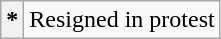<table class="wikitable">
<tr>
<th scope="row">*</th>
<td>Resigned in protest</td>
</tr>
</table>
